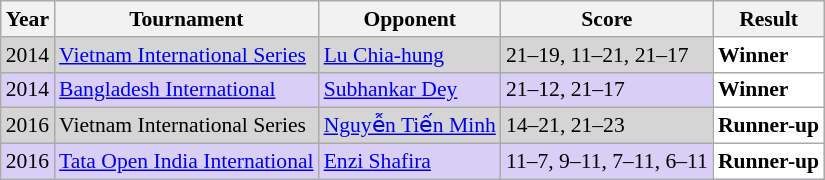<table class="sortable wikitable" style="font-size: 90%;">
<tr>
<th>Year</th>
<th>Tournament</th>
<th>Opponent</th>
<th>Score</th>
<th>Result</th>
</tr>
<tr style="background:#D5D5D5">
<td align="center">2014</td>
<td align="left"><a href='#'>Vietnam International Series</a></td>
<td align="left"> <a href='#'>Lu Chia-hung</a></td>
<td align="left">21–19, 11–21, 21–17</td>
<td style="text-align:left; background:white"> <strong>Winner</strong></td>
</tr>
<tr style="background:#D8CEF6">
<td align="center">2014</td>
<td align="left"><a href='#'>Bangladesh International</a></td>
<td align="left"> <a href='#'>Subhankar Dey</a></td>
<td align="left">21–12, 21–17</td>
<td style="text-align:left; background:white"> <strong>Winner</strong></td>
</tr>
<tr style="background:#D5D5D5">
<td align="center">2016</td>
<td align="left">Vietnam International Series</td>
<td align="left"> <a href='#'>Nguyễn Tiến Minh</a></td>
<td align="left">14–21, 21–23</td>
<td style="text-align:left; background:white"> <strong>Runner-up</strong></td>
</tr>
<tr style="background:#D8CEF6">
<td align="center">2016</td>
<td align="left"><a href='#'>Tata Open India International</a></td>
<td align="left"> <a href='#'>Enzi Shafira</a></td>
<td align="left">11–7, 9–11, 7–11, 6–11</td>
<td style="text-align:left; background:white"> <strong>Runner-up</strong></td>
</tr>
</table>
